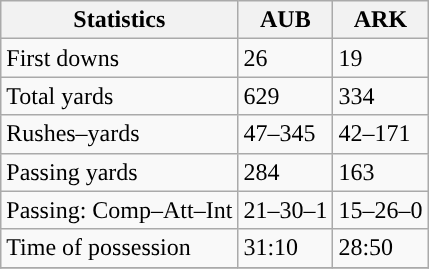<table class="wikitable" style="float: left;">
<tr>
<th>Statistics</th>
<th>AUB</th>
<th>ARK</th>
</tr>
<tr>
<td>First downs</td>
<td>26</td>
<td>19</td>
</tr>
<tr>
<td>Total yards</td>
<td>629</td>
<td>334</td>
</tr>
<tr>
<td>Rushes–yards</td>
<td>47–345</td>
<td>42–171</td>
</tr>
<tr>
<td>Passing yards</td>
<td>284</td>
<td>163</td>
</tr>
<tr>
<td>Passing: Comp–Att–Int</td>
<td>21–30–1</td>
<td>15–26–0</td>
</tr>
<tr>
<td>Time of possession</td>
<td>31:10</td>
<td>28:50</td>
</tr>
<tr>
</tr>
</table>
